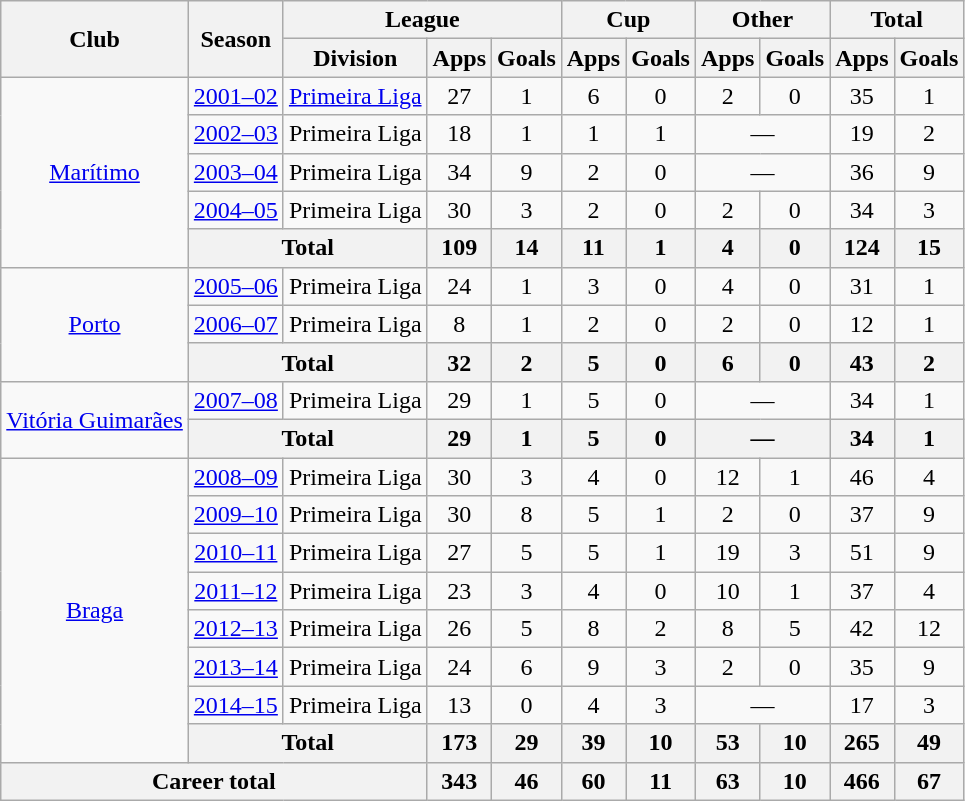<table class="wikitable" style="text-align: center;">
<tr>
<th rowspan="2">Club</th>
<th rowspan="2">Season</th>
<th colspan="3">League</th>
<th colspan="2">Cup</th>
<th colspan="2">Other</th>
<th colspan="2">Total</th>
</tr>
<tr>
<th>Division</th>
<th>Apps</th>
<th>Goals</th>
<th>Apps</th>
<th>Goals</th>
<th>Apps</th>
<th>Goals</th>
<th>Apps</th>
<th>Goals</th>
</tr>
<tr>
<td rowspan="5"><a href='#'>Marítimo</a></td>
<td><a href='#'>2001–02</a></td>
<td><a href='#'>Primeira Liga</a></td>
<td>27</td>
<td>1</td>
<td>6</td>
<td>0</td>
<td>2</td>
<td>0</td>
<td>35</td>
<td>1</td>
</tr>
<tr>
<td><a href='#'>2002–03</a></td>
<td>Primeira Liga</td>
<td>18</td>
<td>1</td>
<td>1</td>
<td>1</td>
<td colspan="2">—</td>
<td>19</td>
<td>2</td>
</tr>
<tr>
<td><a href='#'>2003–04</a></td>
<td>Primeira Liga</td>
<td>34</td>
<td>9</td>
<td>2</td>
<td>0</td>
<td colspan="2">—</td>
<td>36</td>
<td>9</td>
</tr>
<tr>
<td><a href='#'>2004–05</a></td>
<td>Primeira Liga</td>
<td>30</td>
<td>3</td>
<td>2</td>
<td>0</td>
<td>2</td>
<td>0</td>
<td>34</td>
<td>3</td>
</tr>
<tr>
<th colspan="2">Total</th>
<th>109</th>
<th>14</th>
<th>11</th>
<th>1</th>
<th>4</th>
<th>0</th>
<th>124</th>
<th>15</th>
</tr>
<tr>
<td rowspan="3"><a href='#'>Porto</a></td>
<td><a href='#'>2005–06</a></td>
<td>Primeira Liga</td>
<td>24</td>
<td>1</td>
<td>3</td>
<td>0</td>
<td>4</td>
<td>0</td>
<td>31</td>
<td>1</td>
</tr>
<tr>
<td><a href='#'>2006–07</a></td>
<td>Primeira Liga</td>
<td>8</td>
<td>1</td>
<td>2</td>
<td>0</td>
<td>2</td>
<td>0</td>
<td>12</td>
<td>1</td>
</tr>
<tr>
<th colspan="2">Total</th>
<th>32</th>
<th>2</th>
<th>5</th>
<th>0</th>
<th>6</th>
<th>0</th>
<th>43</th>
<th>2</th>
</tr>
<tr>
<td rowspan="2"><a href='#'>Vitória Guimarães</a></td>
<td><a href='#'>2007–08</a></td>
<td>Primeira Liga</td>
<td>29</td>
<td>1</td>
<td>5</td>
<td>0</td>
<td colspan="2">—</td>
<td>34</td>
<td>1</td>
</tr>
<tr>
<th colspan="2">Total</th>
<th>29</th>
<th>1</th>
<th>5</th>
<th>0</th>
<th colspan="2">—</th>
<th>34</th>
<th>1</th>
</tr>
<tr>
<td rowspan="8"><a href='#'>Braga</a></td>
<td><a href='#'>2008–09</a></td>
<td>Primeira Liga</td>
<td>30</td>
<td>3</td>
<td>4</td>
<td>0</td>
<td>12</td>
<td>1</td>
<td>46</td>
<td>4</td>
</tr>
<tr>
<td><a href='#'>2009–10</a></td>
<td>Primeira Liga</td>
<td>30</td>
<td>8</td>
<td>5</td>
<td>1</td>
<td>2</td>
<td>0</td>
<td>37</td>
<td>9</td>
</tr>
<tr>
<td><a href='#'>2010–11</a></td>
<td>Primeira Liga</td>
<td>27</td>
<td>5</td>
<td>5</td>
<td>1</td>
<td>19</td>
<td>3</td>
<td>51</td>
<td>9</td>
</tr>
<tr>
<td><a href='#'>2011–12</a></td>
<td>Primeira Liga</td>
<td>23</td>
<td>3</td>
<td>4</td>
<td>0</td>
<td>10</td>
<td>1</td>
<td>37</td>
<td>4</td>
</tr>
<tr>
<td><a href='#'>2012–13</a></td>
<td>Primeira Liga</td>
<td>26</td>
<td>5</td>
<td>8</td>
<td>2</td>
<td>8</td>
<td>5</td>
<td>42</td>
<td>12</td>
</tr>
<tr>
<td><a href='#'>2013–14</a></td>
<td>Primeira Liga</td>
<td>24</td>
<td>6</td>
<td>9</td>
<td>3</td>
<td>2</td>
<td>0</td>
<td>35</td>
<td>9</td>
</tr>
<tr>
<td><a href='#'>2014–15</a></td>
<td>Primeira Liga</td>
<td>13</td>
<td>0</td>
<td>4</td>
<td>3</td>
<td colspan="2">—</td>
<td>17</td>
<td>3</td>
</tr>
<tr>
<th colspan="2">Total</th>
<th>173</th>
<th>29</th>
<th>39</th>
<th>10</th>
<th>53</th>
<th>10</th>
<th>265</th>
<th>49</th>
</tr>
<tr>
<th colspan="3">Career total</th>
<th>343</th>
<th>46</th>
<th>60</th>
<th>11</th>
<th>63</th>
<th>10</th>
<th>466</th>
<th>67</th>
</tr>
</table>
